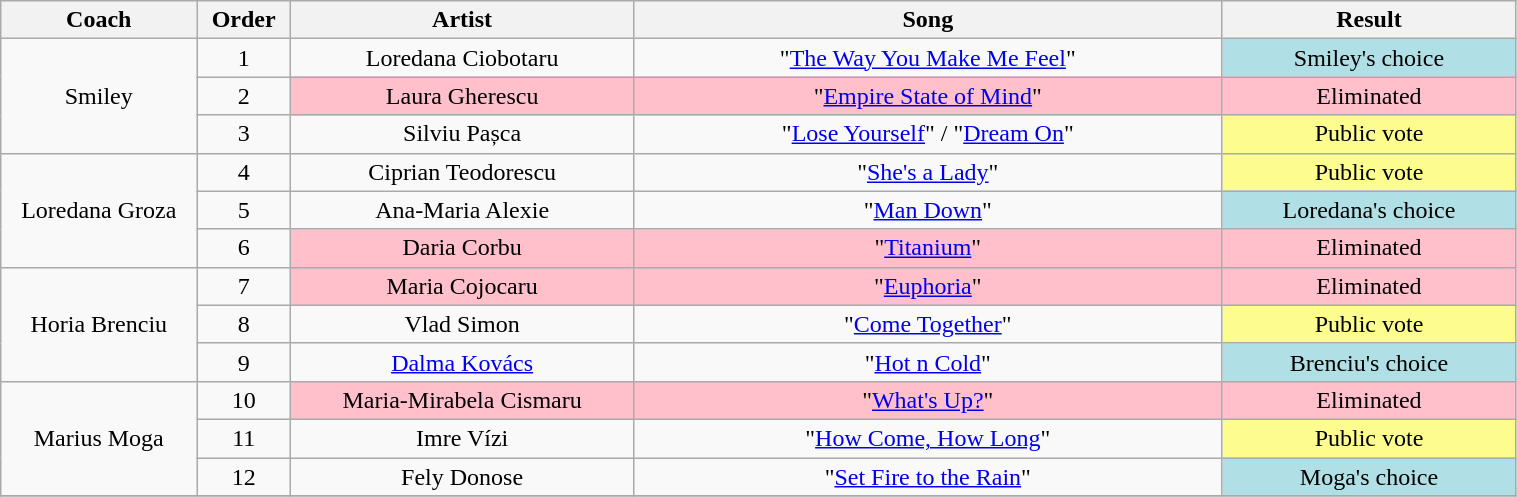<table class="wikitable" style="text-align: center; width:80%;">
<tr>
<th style="width:08%;">Coach</th>
<th style="width:02%;">Order</th>
<th style="width:14%;">Artist</th>
<th style="width:24%;">Song</th>
<th style="width:12%;">Result</th>
</tr>
<tr>
<td rowspan="3">Smiley</td>
<td>1</td>
<td>Loredana Ciobotaru</td>
<td>"<a href='#'>The Way You Make Me Feel</a>"</td>
<td style="background:#b0e0e6">Smiley's choice</td>
</tr>
<tr>
<td>2</td>
<td style="background:pink">Laura Gherescu</td>
<td style="background:pink">"<a href='#'>Empire State of Mind</a>"</td>
<td style="background:pink">Eliminated</td>
</tr>
<tr>
<td>3</td>
<td>Silviu Pașca</td>
<td>"<a href='#'>Lose Yourself</a>" / "<a href='#'>Dream On</a>"</td>
<td style="background:#fdfc8f">Public vote</td>
</tr>
<tr>
<td rowspan="3">Loredana Groza</td>
<td>4</td>
<td>Ciprian Teodorescu</td>
<td>"<a href='#'>She's a Lady</a>"</td>
<td style="background:#fdfc8f">Public vote</td>
</tr>
<tr>
<td>5</td>
<td>Ana-Maria Alexie</td>
<td>"<a href='#'>Man Down</a>"</td>
<td style="background:#b0e0e6">Loredana's choice</td>
</tr>
<tr>
<td>6</td>
<td style="background:pink">Daria Corbu</td>
<td style="background:pink">"<a href='#'>Titanium</a>"</td>
<td style="background:pink">Eliminated</td>
</tr>
<tr>
<td rowspan="3">Horia Brenciu</td>
<td>7</td>
<td style="background:pink">Maria Cojocaru</td>
<td style="background:pink">"<a href='#'>Euphoria</a>"</td>
<td style="background:pink">Eliminated</td>
</tr>
<tr>
<td>8</td>
<td>Vlad Simon</td>
<td>"<a href='#'>Come Together</a>"</td>
<td style="background:#fdfc8f">Public vote</td>
</tr>
<tr>
<td>9</td>
<td><a href='#'>Dalma Kovács</a></td>
<td>"<a href='#'>Hot n Cold</a>"</td>
<td style="background:#b0e0e6">Brenciu's choice</td>
</tr>
<tr>
<td rowspan="3">Marius Moga</td>
<td>10</td>
<td style="background:pink">Maria-Mirabela Cismaru</td>
<td style="background:pink">"<a href='#'>What's Up?</a>"</td>
<td style="background:pink">Eliminated</td>
</tr>
<tr>
<td>11</td>
<td>Imre Vízi</td>
<td>"<a href='#'>How Come, How Long</a>"</td>
<td style="background:#fdfc8f">Public vote</td>
</tr>
<tr>
<td>12</td>
<td>Fely Donose</td>
<td>"<a href='#'>Set Fire to the Rain</a>"</td>
<td style="background:#b0e0e6">Moga's choice</td>
</tr>
<tr>
</tr>
</table>
